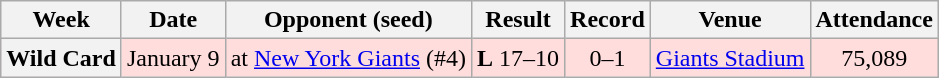<table class="wikitable" style="text-align:center">
<tr>
<th>Week</th>
<th>Date</th>
<th>Opponent (seed)</th>
<th>Result</th>
<th>Record</th>
<th>Venue</th>
<th>Attendance</th>
</tr>
<tr style="background:#ffdddd">
<th>Wild Card</th>
<td>January 9</td>
<td>at <a href='#'>New York Giants</a> (#4)</td>
<td><strong>L</strong> 17–10</td>
<td>0–1</td>
<td><a href='#'>Giants Stadium</a></td>
<td>75,089</td>
</tr>
</table>
